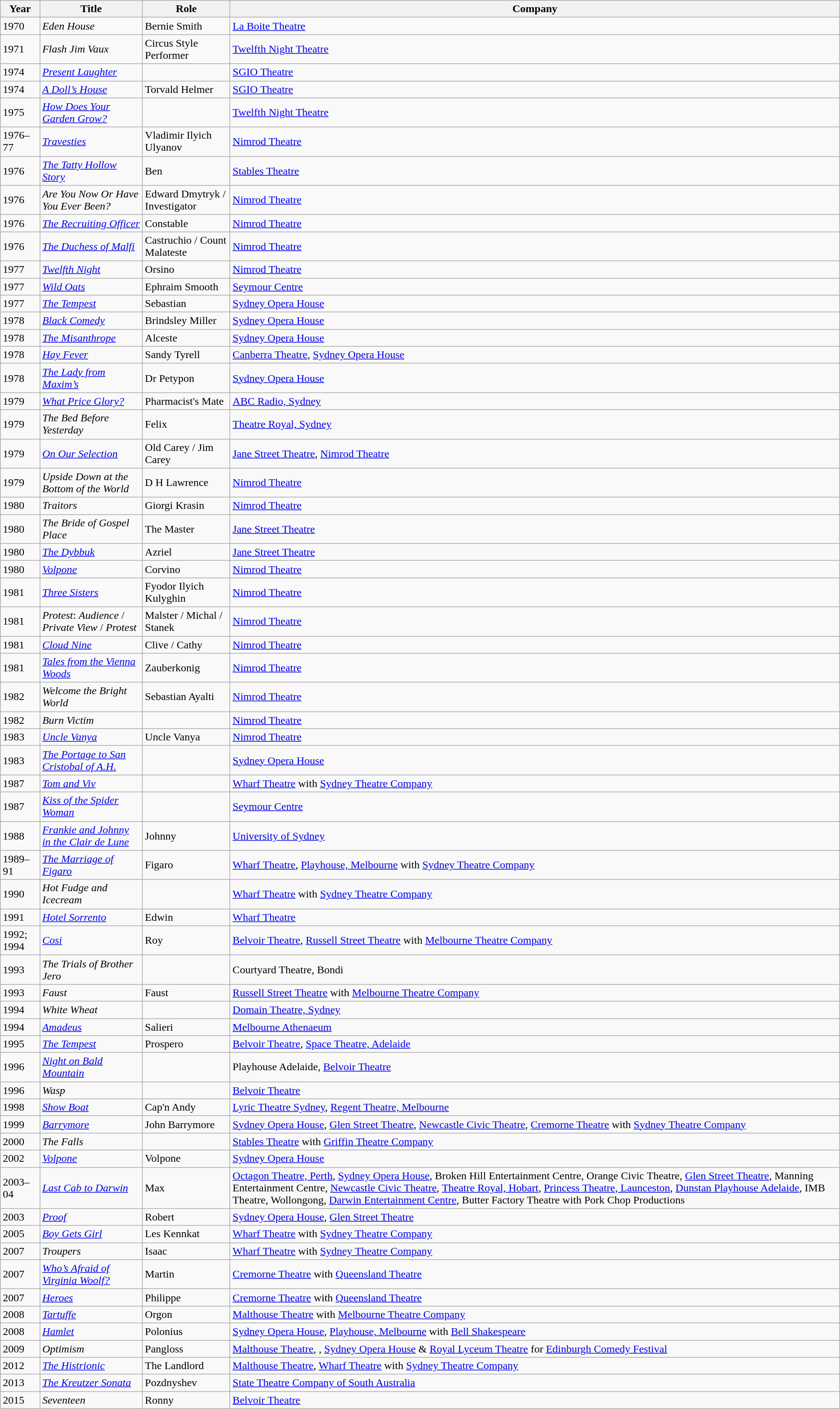<table class="wikitable">
<tr>
<th>Year</th>
<th>Title</th>
<th>Role</th>
<th>Company</th>
</tr>
<tr>
<td>1970</td>
<td><em>Eden House</em></td>
<td>Bernie Smith</td>
<td><a href='#'>La Boite Theatre</a></td>
</tr>
<tr>
<td>1971</td>
<td><em>Flash Jim Vaux</em></td>
<td>Circus Style Performer</td>
<td><a href='#'>Twelfth Night Theatre</a></td>
</tr>
<tr>
<td>1974</td>
<td><em><a href='#'>Present Laughter</a></em></td>
<td></td>
<td><a href='#'>SGIO Theatre</a></td>
</tr>
<tr>
<td>1974</td>
<td><em><a href='#'>A Doll’s House</a></em></td>
<td>Torvald Helmer</td>
<td><a href='#'>SGIO Theatre</a></td>
</tr>
<tr>
<td>1975</td>
<td><em><a href='#'>How Does Your Garden Grow?</a></em></td>
<td></td>
<td><a href='#'>Twelfth Night Theatre</a></td>
</tr>
<tr>
<td>1976–77</td>
<td><em><a href='#'>Travesties</a></em></td>
<td>Vladimir Ilyich Ulyanov</td>
<td><a href='#'>Nimrod Theatre</a></td>
</tr>
<tr>
<td>1976</td>
<td><em><a href='#'>The Tatty Hollow Story</a></em></td>
<td>Ben</td>
<td><a href='#'>Stables Theatre</a></td>
</tr>
<tr>
<td>1976</td>
<td><em>Are You Now Or Have You Ever Been?</em></td>
<td>Edward Dmytryk / Investigator</td>
<td><a href='#'>Nimrod Theatre</a></td>
</tr>
<tr>
<td>1976</td>
<td><em><a href='#'>The Recruiting Officer</a></em></td>
<td>Constable</td>
<td><a href='#'>Nimrod Theatre</a></td>
</tr>
<tr>
<td>1976</td>
<td><em><a href='#'>The Duchess of Malfi</a></em></td>
<td>Castruchio / Count Malateste</td>
<td><a href='#'>Nimrod Theatre</a></td>
</tr>
<tr>
<td>1977</td>
<td><em><a href='#'>Twelfth Night</a></em></td>
<td>Orsino</td>
<td><a href='#'>Nimrod Theatre</a></td>
</tr>
<tr>
<td>1977</td>
<td><em><a href='#'>Wild Oats</a></em></td>
<td>Ephraim Smooth</td>
<td><a href='#'>Seymour Centre</a></td>
</tr>
<tr>
<td>1977</td>
<td><em><a href='#'>The Tempest</a></em></td>
<td>Sebastian</td>
<td><a href='#'>Sydney Opera House</a></td>
</tr>
<tr>
<td>1978</td>
<td><em><a href='#'>Black Comedy</a></em></td>
<td>Brindsley Miller</td>
<td><a href='#'>Sydney Opera House</a></td>
</tr>
<tr>
<td>1978</td>
<td><em><a href='#'>The Misanthrope</a></em></td>
<td>Alceste</td>
<td><a href='#'>Sydney Opera House</a></td>
</tr>
<tr>
<td>1978</td>
<td><em><a href='#'>Hay Fever</a></em></td>
<td>Sandy Tyrell</td>
<td><a href='#'>Canberra Theatre</a>, <a href='#'>Sydney Opera House</a></td>
</tr>
<tr>
<td>1978</td>
<td><em><a href='#'>The Lady from Maxim’s</a></em></td>
<td>Dr Petypon</td>
<td><a href='#'>Sydney Opera House</a></td>
</tr>
<tr>
<td>1979</td>
<td><em><a href='#'>What Price Glory?</a></em></td>
<td>Pharmacist's Mate</td>
<td><a href='#'>ABC Radio, Sydney</a></td>
</tr>
<tr>
<td>1979</td>
<td><em>The Bed Before Yesterday</em></td>
<td>Felix</td>
<td><a href='#'>Theatre Royal, Sydney</a></td>
</tr>
<tr>
<td>1979</td>
<td><em><a href='#'>On Our Selection</a></em></td>
<td>Old Carey / Jim Carey</td>
<td><a href='#'>Jane Street Theatre</a>, <a href='#'>Nimrod Theatre</a></td>
</tr>
<tr>
<td>1979</td>
<td><em>Upside Down at the Bottom of the World</em></td>
<td>D H Lawrence</td>
<td><a href='#'>Nimrod Theatre</a></td>
</tr>
<tr>
<td>1980</td>
<td><em>Traitors</em></td>
<td>Giorgi Krasin</td>
<td><a href='#'>Nimrod Theatre</a></td>
</tr>
<tr>
<td>1980</td>
<td><em>The Bride of Gospel Place</em></td>
<td>The Master</td>
<td><a href='#'>Jane Street Theatre</a></td>
</tr>
<tr>
<td>1980</td>
<td><em><a href='#'>The Dybbuk</a></em></td>
<td>Azriel</td>
<td><a href='#'>Jane Street Theatre</a></td>
</tr>
<tr>
<td>1980</td>
<td><em><a href='#'>Volpone</a></em></td>
<td>Corvino</td>
<td><a href='#'>Nimrod Theatre</a></td>
</tr>
<tr>
<td>1981</td>
<td><em><a href='#'>Three Sisters</a></em></td>
<td>Fyodor Ilyich Kulyghin</td>
<td><a href='#'>Nimrod Theatre</a></td>
</tr>
<tr>
<td>1981</td>
<td><em>Protest</em>: <em>Audience</em> / <em>Private View</em> / <em>Protest</em></td>
<td>Malster / Michal / Stanek</td>
<td><a href='#'>Nimrod Theatre</a></td>
</tr>
<tr>
<td>1981</td>
<td><em><a href='#'>Cloud Nine</a></em></td>
<td>Clive / Cathy</td>
<td><a href='#'>Nimrod Theatre</a></td>
</tr>
<tr>
<td>1981</td>
<td><em><a href='#'>Tales from the Vienna Woods</a></em></td>
<td>Zauberkonig</td>
<td><a href='#'>Nimrod Theatre</a></td>
</tr>
<tr>
<td>1982</td>
<td><em>Welcome the Bright World</em></td>
<td>Sebastian Ayalti</td>
<td><a href='#'>Nimrod Theatre</a></td>
</tr>
<tr>
<td>1982</td>
<td><em>Burn Victim</em></td>
<td></td>
<td><a href='#'>Nimrod Theatre</a></td>
</tr>
<tr>
<td>1983</td>
<td><em><a href='#'>Uncle Vanya</a></em></td>
<td>Uncle Vanya</td>
<td><a href='#'>Nimrod Theatre</a></td>
</tr>
<tr>
<td>1983</td>
<td><em><a href='#'>The Portage to San Cristobal of A.H.</a></em></td>
<td></td>
<td><a href='#'>Sydney Opera House</a></td>
</tr>
<tr>
<td>1987</td>
<td><em><a href='#'>Tom and Viv</a></em></td>
<td></td>
<td><a href='#'>Wharf Theatre</a> with <a href='#'>Sydney Theatre Company</a></td>
</tr>
<tr>
<td>1987</td>
<td><em><a href='#'>Kiss of the Spider Woman</a></em></td>
<td></td>
<td><a href='#'>Seymour Centre</a></td>
</tr>
<tr>
<td>1988</td>
<td><em><a href='#'>Frankie and Johnny in the Clair de Lune</a></em></td>
<td>Johnny</td>
<td><a href='#'>University of Sydney</a></td>
</tr>
<tr>
<td>1989–91</td>
<td><em><a href='#'>The Marriage of Figaro</a></em></td>
<td>Figaro</td>
<td><a href='#'>Wharf Theatre</a>, <a href='#'>Playhouse, Melbourne</a> with <a href='#'>Sydney Theatre Company</a></td>
</tr>
<tr>
<td>1990</td>
<td><em>Hot Fudge and Icecream</em></td>
<td></td>
<td><a href='#'>Wharf Theatre</a> with <a href='#'>Sydney Theatre Company</a></td>
</tr>
<tr>
<td>1991</td>
<td><em><a href='#'>Hotel Sorrento</a></em></td>
<td>Edwin</td>
<td><a href='#'>Wharf Theatre</a></td>
</tr>
<tr>
<td>1992; 1994</td>
<td><em><a href='#'>Cosi</a></em></td>
<td>Roy</td>
<td><a href='#'>Belvoir Theatre</a>, <a href='#'>Russell Street Theatre</a> with <a href='#'>Melbourne Theatre Company</a></td>
</tr>
<tr>
<td>1993</td>
<td><em>The Trials of Brother Jero</em></td>
<td></td>
<td>Courtyard Theatre, Bondi</td>
</tr>
<tr>
<td>1993</td>
<td><em>Faust</em></td>
<td>Faust</td>
<td><a href='#'>Russell Street Theatre</a> with <a href='#'>Melbourne Theatre Company</a></td>
</tr>
<tr>
<td>1994</td>
<td><em>White Wheat</em></td>
<td></td>
<td><a href='#'>Domain Theatre, Sydney</a></td>
</tr>
<tr>
<td>1994</td>
<td><em><a href='#'>Amadeus</a></em></td>
<td>Salieri</td>
<td><a href='#'>Melbourne Athenaeum</a></td>
</tr>
<tr>
<td>1995</td>
<td><em><a href='#'>The Tempest</a></em></td>
<td>Prospero</td>
<td><a href='#'>Belvoir Theatre</a>, <a href='#'>Space Theatre, Adelaide</a></td>
</tr>
<tr>
<td>1996</td>
<td><em><a href='#'>Night on Bald Mountain</a></em></td>
<td></td>
<td>Playhouse Adelaide, <a href='#'>Belvoir Theatre</a></td>
</tr>
<tr>
<td>1996</td>
<td><em>Wasp</em></td>
<td></td>
<td><a href='#'>Belvoir Theatre</a></td>
</tr>
<tr>
<td>1998</td>
<td><em><a href='#'>Show Boat</a></em></td>
<td>Cap'n Andy</td>
<td><a href='#'>Lyric Theatre Sydney</a>, <a href='#'>Regent Theatre, Melbourne</a></td>
</tr>
<tr>
<td>1999</td>
<td><em><a href='#'>Barrymore</a></em></td>
<td>John Barrymore</td>
<td><a href='#'>Sydney Opera House</a>, <a href='#'>Glen Street Theatre</a>, <a href='#'>Newcastle Civic Theatre</a>, <a href='#'>Cremorne Theatre</a> with <a href='#'>Sydney Theatre Company</a></td>
</tr>
<tr>
<td>2000</td>
<td><em>The Falls</em></td>
<td></td>
<td><a href='#'>Stables Theatre</a> with <a href='#'>Griffin Theatre Company</a></td>
</tr>
<tr>
<td>2002</td>
<td><em><a href='#'>Volpone</a></em></td>
<td>Volpone</td>
<td><a href='#'>Sydney Opera House</a></td>
</tr>
<tr>
<td>2003–04</td>
<td><em><a href='#'>Last Cab to Darwin</a></em></td>
<td>Max</td>
<td><a href='#'>Octagon Theatre, Perth</a>, <a href='#'>Sydney Opera House</a>, Broken Hill Entertainment Centre, Orange Civic Theatre, <a href='#'>Glen Street Theatre</a>, Manning Entertainment Centre, <a href='#'>Newcastle Civic Theatre</a>, <a href='#'>Theatre Royal, Hobart</a>, <a href='#'>Princess Theatre, Launceston</a>, <a href='#'>Dunstan Playhouse Adelaide</a>, IMB Theatre, Wollongong, <a href='#'>Darwin Entertainment Centre</a>, Butter Factory Theatre with Pork Chop Productions</td>
</tr>
<tr>
<td>2003</td>
<td><em><a href='#'>Proof</a></em></td>
<td>Robert</td>
<td><a href='#'>Sydney Opera House</a>, <a href='#'>Glen Street Theatre</a></td>
</tr>
<tr>
<td>2005</td>
<td><em><a href='#'>Boy Gets Girl</a></em></td>
<td>Les Kennkat</td>
<td><a href='#'>Wharf Theatre</a> with <a href='#'>Sydney Theatre Company</a></td>
</tr>
<tr>
<td>2007</td>
<td><em>Troupers</em></td>
<td>Isaac</td>
<td><a href='#'>Wharf Theatre</a> with <a href='#'>Sydney Theatre Company</a></td>
</tr>
<tr>
<td>2007</td>
<td><em><a href='#'>Who’s Afraid of Virginia Woolf?</a></em></td>
<td>Martin</td>
<td><a href='#'>Cremorne Theatre</a> with <a href='#'>Queensland Theatre</a></td>
</tr>
<tr>
<td>2007</td>
<td><em><a href='#'>Heroes</a></em></td>
<td>Philippe</td>
<td><a href='#'>Cremorne Theatre</a> with <a href='#'>Queensland Theatre</a></td>
</tr>
<tr>
<td>2008</td>
<td><em><a href='#'>Tartuffe</a></em></td>
<td>Orgon</td>
<td><a href='#'>Malthouse Theatre</a> with <a href='#'>Melbourne Theatre Company</a></td>
</tr>
<tr>
<td>2008</td>
<td><em><a href='#'>Hamlet</a></em></td>
<td>Polonius</td>
<td><a href='#'>Sydney Opera House</a>, <a href='#'>Playhouse, Melbourne</a> with <a href='#'>Bell Shakespeare</a></td>
</tr>
<tr>
<td>2009</td>
<td><em>Optimism</em></td>
<td>Pangloss</td>
<td><a href='#'>Malthouse Theatre</a>, <a href='#'></a>, <a href='#'>Sydney Opera House</a> & <a href='#'>Royal Lyceum Theatre</a> for <a href='#'>Edinburgh Comedy Festival</a></td>
</tr>
<tr>
<td>2012</td>
<td><em><a href='#'>The Histrionic</a></em></td>
<td>The Landlord</td>
<td><a href='#'>Malthouse Theatre</a>, <a href='#'>Wharf Theatre</a> with <a href='#'>Sydney Theatre Company</a></td>
</tr>
<tr>
<td>2013</td>
<td><em><a href='#'>The Kreutzer Sonata</a></em></td>
<td>Pozdnyshev</td>
<td><a href='#'>State Theatre Company of South Australia</a></td>
</tr>
<tr>
<td>2015</td>
<td><em>Seventeen</em></td>
<td>Ronny</td>
<td><a href='#'>Belvoir Theatre</a></td>
</tr>
</table>
